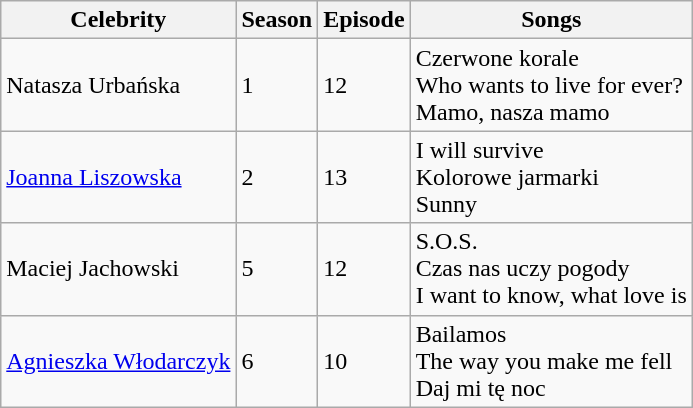<table class="wikitable">
<tr>
<th>Celebrity</th>
<th>Season</th>
<th>Episode</th>
<th>Songs</th>
</tr>
<tr>
<td>Natasza Urbańska</td>
<td>1</td>
<td>12</td>
<td>Czerwone korale<br>Who wants to live for ever?<br>Mamo, nasza mamo</td>
</tr>
<tr>
<td><a href='#'>Joanna Liszowska</a></td>
<td>2</td>
<td>13</td>
<td>I will survive<br>Kolorowe jarmarki<br>Sunny</td>
</tr>
<tr>
<td>Maciej Jachowski</td>
<td>5</td>
<td>12</td>
<td>S.O.S.<br>Czas nas uczy pogody<br>I want to know, what love is</td>
</tr>
<tr>
<td><a href='#'>Agnieszka Włodarczyk</a></td>
<td>6</td>
<td>10</td>
<td>Bailamos<br>The way you make me fell<br>Daj mi tę noc</td>
</tr>
</table>
